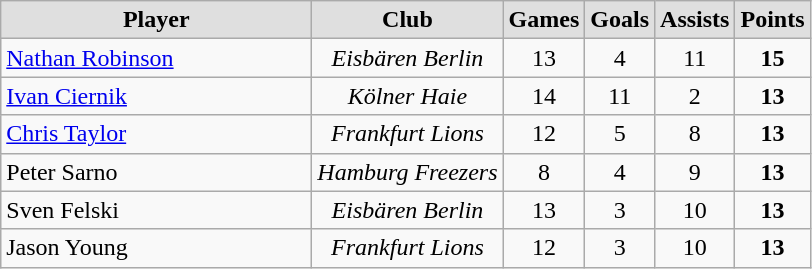<table class="wikitable">
<tr align="center">
<td width="200" bgcolor="#dfdfdf"><strong>Player</strong></td>
<td bgcolor="#dfdfdf"><strong>Club</strong></td>
<td bgcolor="#dfdfdf"><strong>Games</strong></td>
<td bgcolor="#dfdfdf"><strong>Goals</strong></td>
<td bgcolor="#dfdfdf"><strong>Assists</strong></td>
<td bgcolor="#dfdfdf"><strong>Points</strong></td>
</tr>
<tr align="center">
<td align="left"> <a href='#'>Nathan Robinson</a></td>
<td><em>Eisbären Berlin</em></td>
<td>13</td>
<td>4</td>
<td>11</td>
<td><strong>15</strong></td>
</tr>
<tr align="center">
<td align="left"> <a href='#'>Ivan Ciernik</a></td>
<td><em>Kölner Haie</em></td>
<td>14</td>
<td>11</td>
<td>2</td>
<td><strong>13</strong></td>
</tr>
<tr align="center">
<td align="left"> <a href='#'>Chris Taylor</a></td>
<td><em>Frankfurt Lions</em></td>
<td>12</td>
<td>5</td>
<td>8</td>
<td><strong>13</strong></td>
</tr>
<tr align="center">
<td align="left"> Peter Sarno</td>
<td><em>Hamburg Freezers</em></td>
<td>8</td>
<td>4</td>
<td>9</td>
<td><strong>13</strong></td>
</tr>
<tr align="center">
<td align="left"> Sven Felski</td>
<td><em>Eisbären Berlin</em></td>
<td>13</td>
<td>3</td>
<td>10</td>
<td><strong>13</strong></td>
</tr>
<tr align="center">
<td align="left"> Jason Young</td>
<td><em>Frankfurt Lions</em></td>
<td>12</td>
<td>3</td>
<td>10</td>
<td><strong>13</strong></td>
</tr>
</table>
